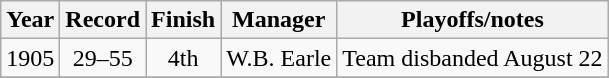<table class="wikitable">
<tr>
<th>Year</th>
<th>Record</th>
<th>Finish</th>
<th>Manager</th>
<th>Playoffs/notes</th>
</tr>
<tr align=center>
<td>1905</td>
<td>29–55</td>
<td>4th</td>
<td>W.B. Earle</td>
<td>Team disbanded August 22</td>
</tr>
<tr align=center>
</tr>
</table>
